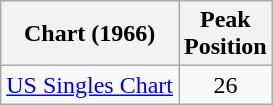<table class="wikitable">
<tr>
<th>Chart (1966)</th>
<th>Peak<br>Position</th>
</tr>
<tr>
<td><a href='#'>US Singles Chart</a></td>
<td style="text-align:center;">26</td>
</tr>
</table>
